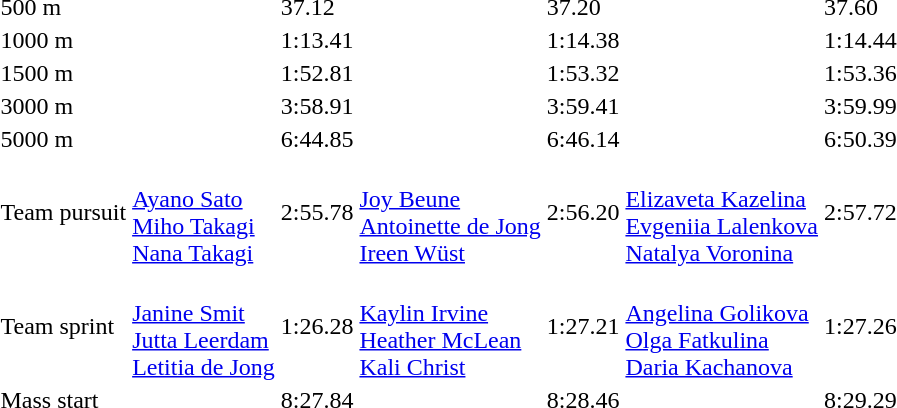<table>
<tr>
<td>500 m<br></td>
<td></td>
<td>37.12</td>
<td></td>
<td>37.20</td>
<td></td>
<td>37.60</td>
</tr>
<tr>
<td>1000 m<br></td>
<td></td>
<td>1:13.41</td>
<td></td>
<td>1:14.38</td>
<td></td>
<td>1:14.44</td>
</tr>
<tr>
<td>1500 m<br></td>
<td></td>
<td>1:52.81</td>
<td></td>
<td>1:53.32</td>
<td></td>
<td>1:53.36</td>
</tr>
<tr>
<td>3000 m<br></td>
<td></td>
<td>3:58.91</td>
<td></td>
<td>3:59.41</td>
<td></td>
<td>3:59.99</td>
</tr>
<tr>
<td>5000 m<br></td>
<td></td>
<td>6:44.85</td>
<td></td>
<td>6:46.14</td>
<td></td>
<td>6:50.39</td>
</tr>
<tr>
<td>Team pursuit<br></td>
<td><br><a href='#'>Ayano Sato</a><br><a href='#'>Miho Takagi</a><br><a href='#'>Nana Takagi</a></td>
<td>2:55.78</td>
<td><br><a href='#'>Joy Beune</a><br><a href='#'>Antoinette de Jong</a><br><a href='#'>Ireen Wüst</a></td>
<td>2:56.20</td>
<td><br><a href='#'>Elizaveta Kazelina</a><br><a href='#'>Evgeniia Lalenkova</a><br><a href='#'>Natalya Voronina</a></td>
<td>2:57.72</td>
</tr>
<tr>
<td>Team sprint<br></td>
<td><br><a href='#'>Janine Smit</a><br><a href='#'>Jutta Leerdam</a><br><a href='#'>Letitia de Jong</a></td>
<td>1:26.28</td>
<td><br><a href='#'>Kaylin Irvine</a><br><a href='#'>Heather McLean</a><br><a href='#'>Kali Christ</a></td>
<td>1:27.21</td>
<td><br><a href='#'>Angelina Golikova</a><br><a href='#'>Olga Fatkulina</a><br><a href='#'>Daria Kachanova</a></td>
<td>1:27.26</td>
</tr>
<tr>
<td>Mass start<br></td>
<td></td>
<td>8:27.84</td>
<td></td>
<td>8:28.46</td>
<td></td>
<td>8:29.29</td>
</tr>
</table>
